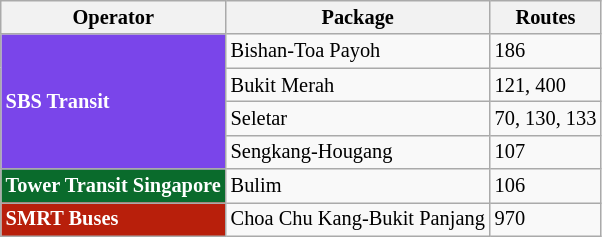<table class="wikitable" style="font-size:85%; text-align: left">
<tr>
<th>Operator</th>
<th>Package</th>
<th>Routes</th>
</tr>
<tr>
<td rowspan=4 style="background-color:#7A45EA; color: white"><strong>SBS Transit</strong></td>
<td>Bishan-Toa Payoh</td>
<td>186</td>
</tr>
<tr>
<td>Bukit Merah</td>
<td>121, 400</td>
</tr>
<tr>
<td>Seletar</td>
<td>70, 130, 133</td>
</tr>
<tr>
<td>Sengkang-Hougang</td>
<td>107</td>
</tr>
<tr>
<td style="background-color:#0a6b2c; color: white"><strong>Tower Transit Singapore</strong></td>
<td>Bulim</td>
<td>106</td>
</tr>
<tr>
<td style="background-color:#b81f0b; color: white"><strong>SMRT Buses</strong></td>
<td>Choa Chu Kang-Bukit Panjang</td>
<td>970</td>
</tr>
</table>
